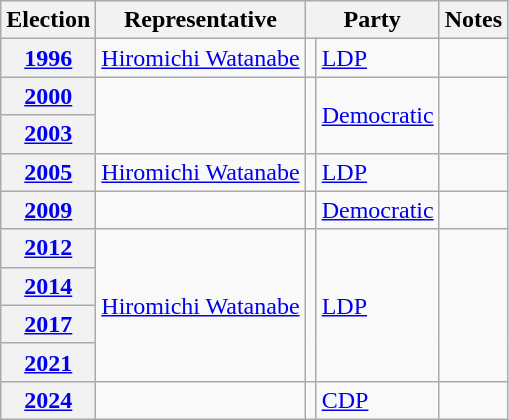<table class=wikitable>
<tr valign=bottom>
<th>Election</th>
<th>Representative</th>
<th colspan=2>Party</th>
<th>Notes</th>
</tr>
<tr>
<th><a href='#'>1996</a></th>
<td><a href='#'>Hiromichi Watanabe</a></td>
<td bgcolor=></td>
<td><a href='#'>LDP</a></td>
<td></td>
</tr>
<tr>
<th><a href='#'>2000</a></th>
<td rowspan=2></td>
<td rowspan=2 bgcolor=></td>
<td rowspan=2><a href='#'>Democratic</a></td>
<td rowspan=2></td>
</tr>
<tr>
<th><a href='#'>2003</a></th>
</tr>
<tr>
<th><a href='#'>2005</a></th>
<td><a href='#'>Hiromichi Watanabe</a></td>
<td bgcolor=></td>
<td><a href='#'>LDP</a></td>
<td></td>
</tr>
<tr>
<th><a href='#'>2009</a></th>
<td></td>
<td bgcolor=></td>
<td><a href='#'>Democratic</a></td>
<td></td>
</tr>
<tr>
<th><a href='#'>2012</a></th>
<td rowspan=4><a href='#'>Hiromichi Watanabe</a></td>
<td rowspan=4 bgcolor=></td>
<td rowspan=4><a href='#'>LDP</a></td>
<td rowspan=4></td>
</tr>
<tr>
<th><a href='#'>2014</a></th>
</tr>
<tr>
<th><a href='#'>2017</a></th>
</tr>
<tr>
<th><a href='#'>2021</a></th>
</tr>
<tr>
<th><a href='#'>2024</a></th>
<td></td>
<td bgcolor=></td>
<td><a href='#'>CDP</a></td>
<td></td>
</tr>
</table>
